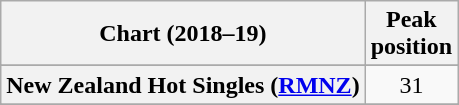<table class="wikitable sortable plainrowheaders" style="text-align:center">
<tr>
<th>Chart (2018–19)</th>
<th>Peak<br>position</th>
</tr>
<tr>
</tr>
<tr>
<th scope="row">New Zealand Hot Singles (<a href='#'>RMNZ</a>)</th>
<td>31</td>
</tr>
<tr>
</tr>
<tr>
</tr>
<tr>
</tr>
</table>
